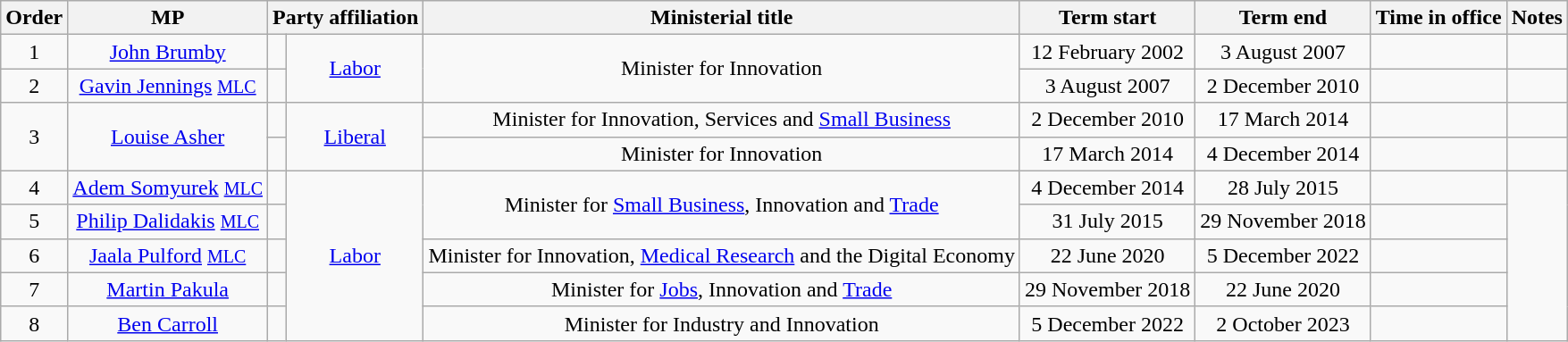<table class="wikitable" style="text-align:center">
<tr>
<th>Order</th>
<th>MP</th>
<th colspan="2">Party affiliation</th>
<th>Ministerial title</th>
<th>Term start</th>
<th>Term end</th>
<th>Time in office</th>
<th>Notes</th>
</tr>
<tr>
<td>1</td>
<td><a href='#'>John Brumby</a> </td>
<td></td>
<td rowspan="2"><a href='#'>Labor</a></td>
<td rowspan="2">Minister for Innovation</td>
<td>12 February 2002</td>
<td>3 August 2007</td>
<td></td>
<td></td>
</tr>
<tr>
<td>2</td>
<td><a href='#'>Gavin Jennings</a> <a href='#'><small>MLC</small></a></td>
<td></td>
<td>3 August 2007</td>
<td>2 December 2010</td>
<td></td>
<td></td>
</tr>
<tr>
<td rowspan="2">3</td>
<td rowspan="2"><a href='#'>Louise Asher</a> </td>
<td></td>
<td rowspan="2"><a href='#'>Liberal</a></td>
<td>Minister for Innovation, Services and <a href='#'>Small Business</a></td>
<td>2 December 2010</td>
<td>17 March 2014</td>
<td></td>
<td></td>
</tr>
<tr>
<td></td>
<td>Minister for Innovation</td>
<td>17 March 2014</td>
<td>4 December 2014</td>
<td></td>
<td></td>
</tr>
<tr>
<td>4</td>
<td><a href='#'>Adem Somyurek</a> <a href='#'><small>MLC</small></a></td>
<td></td>
<td rowspan="5"><a href='#'>Labor</a></td>
<td rowspan="2">Minister for <a href='#'>Small Business</a>, Innovation and <a href='#'>Trade</a></td>
<td>4 December 2014</td>
<td>28 July 2015</td>
<td></td>
<td rowspan="5"></td>
</tr>
<tr>
<td>5</td>
<td><a href='#'>Philip Dalidakis</a> <a href='#'><small>MLC</small></a></td>
<td></td>
<td>31 July 2015</td>
<td>29 November 2018</td>
<td></td>
</tr>
<tr>
<td>6</td>
<td><a href='#'>Jaala Pulford</a> <a href='#'><small>MLC</small></a></td>
<td></td>
<td>Minister for Innovation, <a href='#'>Medical Research</a> and the Digital Economy</td>
<td>22 June 2020</td>
<td>5 December 2022</td>
<td></td>
</tr>
<tr>
<td>7</td>
<td><a href='#'>Martin Pakula</a> </td>
<td></td>
<td>Minister for <a href='#'>Jobs</a>, Innovation and <a href='#'>Trade</a></td>
<td>29 November 2018</td>
<td>22 June 2020</td>
<td></td>
</tr>
<tr>
<td>8</td>
<td><a href='#'>Ben Carroll</a> </td>
<td></td>
<td>Minister for Industry and Innovation</td>
<td>5 December 2022</td>
<td>2 October 2023</td>
<td></td>
</tr>
</table>
